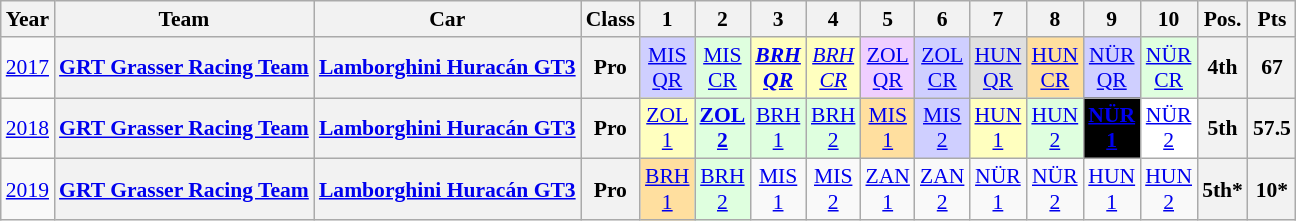<table class="wikitable" border="1" style="text-align:center; font-size:90%;">
<tr>
<th>Year</th>
<th>Team</th>
<th>Car</th>
<th>Class</th>
<th>1</th>
<th>2</th>
<th>3</th>
<th>4</th>
<th>5</th>
<th>6</th>
<th>7</th>
<th>8</th>
<th>9</th>
<th>10</th>
<th>Pos.</th>
<th>Pts</th>
</tr>
<tr>
<td><a href='#'>2017</a></td>
<th><a href='#'>GRT Grasser Racing Team</a></th>
<th><a href='#'>Lamborghini Huracán GT3</a></th>
<th>Pro</th>
<td style="background:#CFCFFF;"><a href='#'>MIS<br>QR</a><br></td>
<td style="background:#DFFFDF;"><a href='#'>MIS<br>CR</a><br></td>
<td style="background:#FFFFBF;"><strong><em><a href='#'>BRH<br>QR</a></em></strong><br></td>
<td style="background:#FFFFBF;"><em><a href='#'>BRH<br>CR</a></em><br></td>
<td style="background:#EFCFFF;"><a href='#'>ZOL<br>QR</a><br></td>
<td style="background:#CFCFFF;"><a href='#'>ZOL<br>CR</a><br></td>
<td style="background:#DFDFDF;"><a href='#'>HUN<br>QR</a><br></td>
<td style="background:#FFDF9F;"><a href='#'>HUN<br>CR</a><br></td>
<td style="background:#CFCFFF;"><a href='#'>NÜR<br>QR</a><br></td>
<td style="background:#DFFFDF;"><a href='#'>NÜR<br>CR</a><br></td>
<th>4th</th>
<th>67</th>
</tr>
<tr>
<td><a href='#'>2018</a></td>
<th><a href='#'>GRT Grasser Racing Team</a></th>
<th><a href='#'>Lamborghini Huracán GT3</a></th>
<th>Pro</th>
<td style="background:#FFFFBF;"><a href='#'>ZOL<br>1</a><br></td>
<td style="background:#DFFFDF;"><strong><a href='#'>ZOL<br>2</a></strong><br></td>
<td style="background:#DFFFDF;"><a href='#'>BRH<br>1</a><br></td>
<td style="background:#DFFFDF;"><a href='#'>BRH<br>2</a><br></td>
<td style="background:#FFDF9F;"><a href='#'>MIS<br>1</a><br></td>
<td style="background:#CFCFFF;"><a href='#'>MIS<br>2</a><br></td>
<td style="background:#FFFFBF;"><a href='#'>HUN<br>1</a><br></td>
<td style="background:#DFFFDF;"><a href='#'>HUN<br>2</a><br></td>
<td style="background:#000000; color:white"><strong><a href='#'><span>NÜR<br>1</span></a></strong><br></td>
<td style="background:#FFFFFF"><a href='#'>NÜR<br>2</a><br></td>
<th>5th</th>
<th>57.5</th>
</tr>
<tr>
<td><a href='#'>2019</a></td>
<th><a href='#'>GRT Grasser Racing Team</a></th>
<th><a href='#'>Lamborghini Huracán GT3</a></th>
<th>Pro</th>
<td style="background:#FFDF9F;"><a href='#'>BRH<br>1</a><br></td>
<td style="background:#DFFFDF;"><a href='#'>BRH<br>2</a><br></td>
<td><a href='#'>MIS<br>1</a></td>
<td><a href='#'>MIS<br>2</a></td>
<td><a href='#'>ZAN<br>1</a></td>
<td><a href='#'>ZAN<br>2</a></td>
<td><a href='#'>NÜR<br>1</a></td>
<td><a href='#'>NÜR<br>2</a></td>
<td><a href='#'>HUN<br>1</a></td>
<td><a href='#'>HUN<br>2</a></td>
<th>5th*</th>
<th>10*</th>
</tr>
</table>
